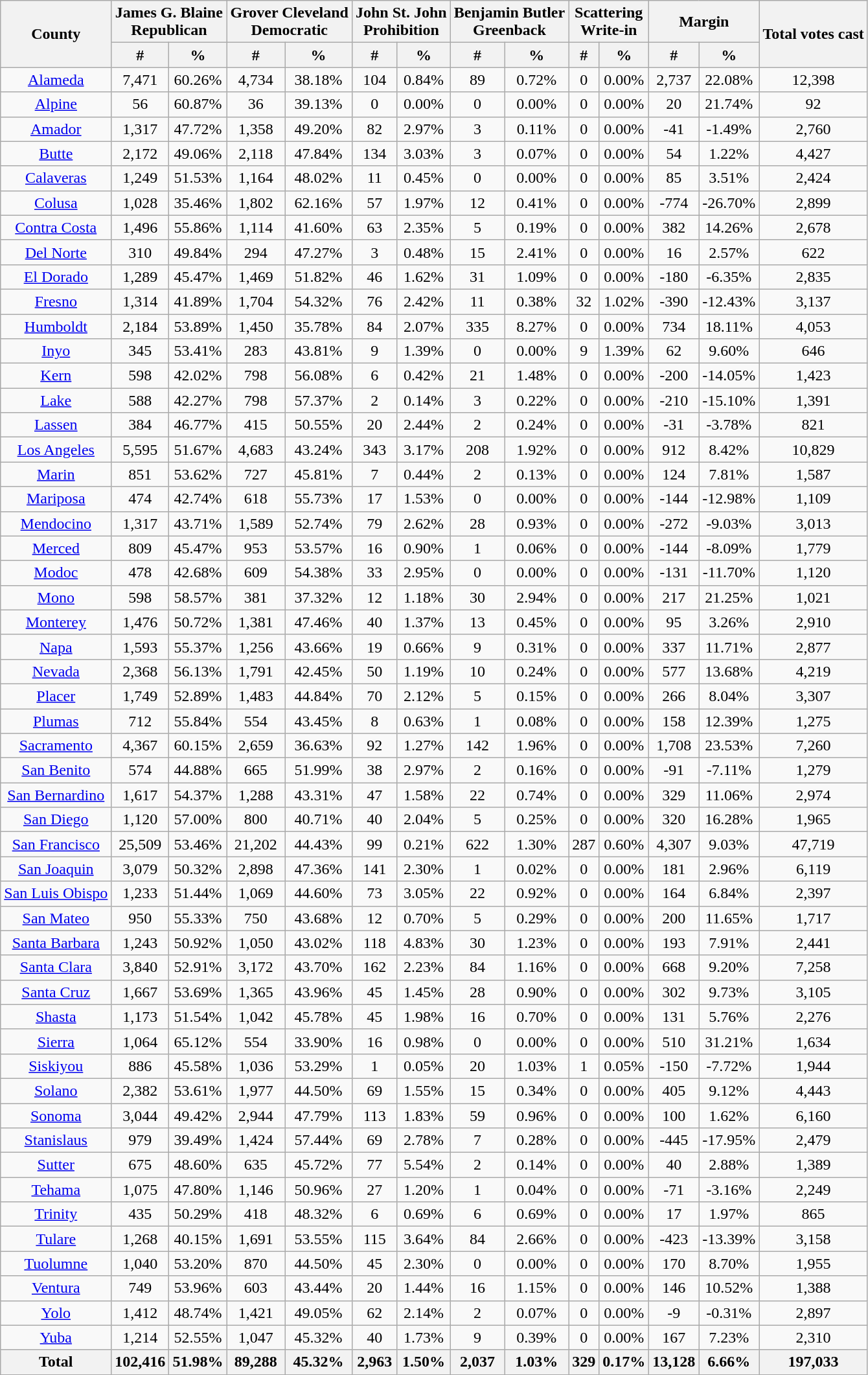<table class="wikitable sortable" style="text-align:center">
<tr>
<th rowspan="2">County</th>
<th style="text-align:center;" colspan="2">James G. Blaine<br>Republican</th>
<th style="text-align:center;" colspan="2">Grover Cleveland<br>Democratic</th>
<th style="text-align:center;" colspan="2">John St. John<br>Prohibition</th>
<th style="text-align:center;" colspan="2">Benjamin Butler<br>Greenback</th>
<th style="text-align:center;" colspan="2">Scattering<br>Write-in</th>
<th style="text-align:center;" colspan="2">Margin</th>
<th style="text-align:center;" rowspan="2">Total votes cast</th>
</tr>
<tr>
<th style="text-align:center;" data-sort-type="number">#</th>
<th style="text-align:center;" data-sort-type="number">%</th>
<th style="text-align:center;" data-sort-type="number">#</th>
<th style="text-align:center;" data-sort-type="number">%</th>
<th style="text-align:center;" data-sort-type="number">#</th>
<th style="text-align:center;" data-sort-type="number">%</th>
<th style="text-align:center;" data-sort-type="number">#</th>
<th style="text-align:center;" data-sort-type="number">%</th>
<th style="text-align:center;" data-sort-type="number">#</th>
<th style="text-align:center;" data-sort-type="number">%</th>
<th style="text-align:center;" data-sort-type="number">#</th>
<th style="text-align:center;" data-sort-type="number">%</th>
</tr>
<tr style="text-align:center;">
<td><a href='#'>Alameda</a></td>
<td>7,471</td>
<td>60.26%</td>
<td>4,734</td>
<td>38.18%</td>
<td>104</td>
<td>0.84%</td>
<td>89</td>
<td>0.72%</td>
<td>0</td>
<td>0.00%</td>
<td>2,737</td>
<td>22.08%</td>
<td>12,398</td>
</tr>
<tr style="text-align:center;">
<td><a href='#'>Alpine</a></td>
<td>56</td>
<td>60.87%</td>
<td>36</td>
<td>39.13%</td>
<td>0</td>
<td>0.00%</td>
<td>0</td>
<td>0.00%</td>
<td>0</td>
<td>0.00%</td>
<td>20</td>
<td>21.74%</td>
<td>92</td>
</tr>
<tr style="text-align:center;">
<td><a href='#'>Amador</a></td>
<td>1,317</td>
<td>47.72%</td>
<td>1,358</td>
<td>49.20%</td>
<td>82</td>
<td>2.97%</td>
<td>3</td>
<td>0.11%</td>
<td>0</td>
<td>0.00%</td>
<td>-41</td>
<td>-1.49%</td>
<td>2,760</td>
</tr>
<tr style="text-align:center;">
<td><a href='#'>Butte</a></td>
<td>2,172</td>
<td>49.06%</td>
<td>2,118</td>
<td>47.84%</td>
<td>134</td>
<td>3.03%</td>
<td>3</td>
<td>0.07%</td>
<td>0</td>
<td>0.00%</td>
<td>54</td>
<td>1.22%</td>
<td>4,427</td>
</tr>
<tr style="text-align:center;">
<td><a href='#'>Calaveras</a></td>
<td>1,249</td>
<td>51.53%</td>
<td>1,164</td>
<td>48.02%</td>
<td>11</td>
<td>0.45%</td>
<td>0</td>
<td>0.00%</td>
<td>0</td>
<td>0.00%</td>
<td>85</td>
<td>3.51%</td>
<td>2,424</td>
</tr>
<tr style="text-align:center;">
<td><a href='#'>Colusa</a></td>
<td>1,028</td>
<td>35.46%</td>
<td>1,802</td>
<td>62.16%</td>
<td>57</td>
<td>1.97%</td>
<td>12</td>
<td>0.41%</td>
<td>0</td>
<td>0.00%</td>
<td>-774</td>
<td>-26.70%</td>
<td>2,899</td>
</tr>
<tr style="text-align:center;">
<td><a href='#'>Contra Costa</a></td>
<td>1,496</td>
<td>55.86%</td>
<td>1,114</td>
<td>41.60%</td>
<td>63</td>
<td>2.35%</td>
<td>5</td>
<td>0.19%</td>
<td>0</td>
<td>0.00%</td>
<td>382</td>
<td>14.26%</td>
<td>2,678</td>
</tr>
<tr style="text-align:center;">
<td><a href='#'>Del Norte</a></td>
<td>310</td>
<td>49.84%</td>
<td>294</td>
<td>47.27%</td>
<td>3</td>
<td>0.48%</td>
<td>15</td>
<td>2.41%</td>
<td>0</td>
<td>0.00%</td>
<td>16</td>
<td>2.57%</td>
<td>622</td>
</tr>
<tr style="text-align:center;">
<td><a href='#'>El Dorado</a></td>
<td>1,289</td>
<td>45.47%</td>
<td>1,469</td>
<td>51.82%</td>
<td>46</td>
<td>1.62%</td>
<td>31</td>
<td>1.09%</td>
<td>0</td>
<td>0.00%</td>
<td>-180</td>
<td>-6.35%</td>
<td>2,835</td>
</tr>
<tr style="text-align:center;">
<td><a href='#'>Fresno</a></td>
<td>1,314</td>
<td>41.89%</td>
<td>1,704</td>
<td>54.32%</td>
<td>76</td>
<td>2.42%</td>
<td>11</td>
<td>0.38%</td>
<td>32</td>
<td>1.02%</td>
<td>-390</td>
<td>-12.43%</td>
<td>3,137</td>
</tr>
<tr style="text-align:center;">
<td><a href='#'>Humboldt</a></td>
<td>2,184</td>
<td>53.89%</td>
<td>1,450</td>
<td>35.78%</td>
<td>84</td>
<td>2.07%</td>
<td>335</td>
<td>8.27%</td>
<td>0</td>
<td>0.00%</td>
<td>734</td>
<td>18.11%</td>
<td>4,053</td>
</tr>
<tr style="text-align:center;">
<td><a href='#'>Inyo</a></td>
<td>345</td>
<td>53.41%</td>
<td>283</td>
<td>43.81%</td>
<td>9</td>
<td>1.39%</td>
<td>0</td>
<td>0.00%</td>
<td>9</td>
<td>1.39%</td>
<td>62</td>
<td>9.60%</td>
<td>646</td>
</tr>
<tr style="text-align:center;">
<td><a href='#'>Kern</a></td>
<td>598</td>
<td>42.02%</td>
<td>798</td>
<td>56.08%</td>
<td>6</td>
<td>0.42%</td>
<td>21</td>
<td>1.48%</td>
<td>0</td>
<td>0.00%</td>
<td>-200</td>
<td>-14.05%</td>
<td>1,423</td>
</tr>
<tr style="text-align:center;">
<td><a href='#'>Lake</a></td>
<td>588</td>
<td>42.27%</td>
<td>798</td>
<td>57.37%</td>
<td>2</td>
<td>0.14%</td>
<td>3</td>
<td>0.22%</td>
<td>0</td>
<td>0.00%</td>
<td>-210</td>
<td>-15.10%</td>
<td>1,391</td>
</tr>
<tr style="text-align:center;">
<td><a href='#'>Lassen</a></td>
<td>384</td>
<td>46.77%</td>
<td>415</td>
<td>50.55%</td>
<td>20</td>
<td>2.44%</td>
<td>2</td>
<td>0.24%</td>
<td>0</td>
<td>0.00%</td>
<td>-31</td>
<td>-3.78%</td>
<td>821</td>
</tr>
<tr style="text-align:center;">
<td><a href='#'>Los Angeles</a></td>
<td>5,595</td>
<td>51.67%</td>
<td>4,683</td>
<td>43.24%</td>
<td>343</td>
<td>3.17%</td>
<td>208</td>
<td>1.92%</td>
<td>0</td>
<td>0.00%</td>
<td>912</td>
<td>8.42%</td>
<td>10,829</td>
</tr>
<tr style="text-align:center;">
<td><a href='#'>Marin</a></td>
<td>851</td>
<td>53.62%</td>
<td>727</td>
<td>45.81%</td>
<td>7</td>
<td>0.44%</td>
<td>2</td>
<td>0.13%</td>
<td>0</td>
<td>0.00%</td>
<td>124</td>
<td>7.81%</td>
<td>1,587</td>
</tr>
<tr style="text-align:center;">
<td><a href='#'>Mariposa</a></td>
<td>474</td>
<td>42.74%</td>
<td>618</td>
<td>55.73%</td>
<td>17</td>
<td>1.53%</td>
<td>0</td>
<td>0.00%</td>
<td>0</td>
<td>0.00%</td>
<td>-144</td>
<td>-12.98%</td>
<td>1,109</td>
</tr>
<tr style="text-align:center;">
<td><a href='#'>Mendocino</a></td>
<td>1,317</td>
<td>43.71%</td>
<td>1,589</td>
<td>52.74%</td>
<td>79</td>
<td>2.62%</td>
<td>28</td>
<td>0.93%</td>
<td>0</td>
<td>0.00%</td>
<td>-272</td>
<td>-9.03%</td>
<td>3,013</td>
</tr>
<tr style="text-align:center;">
<td><a href='#'>Merced</a></td>
<td>809</td>
<td>45.47%</td>
<td>953</td>
<td>53.57%</td>
<td>16</td>
<td>0.90%</td>
<td>1</td>
<td>0.06%</td>
<td>0</td>
<td>0.00%</td>
<td>-144</td>
<td>-8.09%</td>
<td>1,779</td>
</tr>
<tr style="text-align:center;">
<td><a href='#'>Modoc</a></td>
<td>478</td>
<td>42.68%</td>
<td>609</td>
<td>54.38%</td>
<td>33</td>
<td>2.95%</td>
<td>0</td>
<td>0.00%</td>
<td>0</td>
<td>0.00%</td>
<td>-131</td>
<td>-11.70%</td>
<td>1,120</td>
</tr>
<tr style="text-align:center;">
<td><a href='#'>Mono</a></td>
<td>598</td>
<td>58.57%</td>
<td>381</td>
<td>37.32%</td>
<td>12</td>
<td>1.18%</td>
<td>30</td>
<td>2.94%</td>
<td>0</td>
<td>0.00%</td>
<td>217</td>
<td>21.25%</td>
<td>1,021</td>
</tr>
<tr style="text-align:center;">
<td><a href='#'>Monterey</a></td>
<td>1,476</td>
<td>50.72%</td>
<td>1,381</td>
<td>47.46%</td>
<td>40</td>
<td>1.37%</td>
<td>13</td>
<td>0.45%</td>
<td>0</td>
<td>0.00%</td>
<td>95</td>
<td>3.26%</td>
<td>2,910</td>
</tr>
<tr style="text-align:center;">
<td><a href='#'>Napa</a></td>
<td>1,593</td>
<td>55.37%</td>
<td>1,256</td>
<td>43.66%</td>
<td>19</td>
<td>0.66%</td>
<td>9</td>
<td>0.31%</td>
<td>0</td>
<td>0.00%</td>
<td>337</td>
<td>11.71%</td>
<td>2,877</td>
</tr>
<tr style="text-align:center;">
<td><a href='#'>Nevada</a></td>
<td>2,368</td>
<td>56.13%</td>
<td>1,791</td>
<td>42.45%</td>
<td>50</td>
<td>1.19%</td>
<td>10</td>
<td>0.24%</td>
<td>0</td>
<td>0.00%</td>
<td>577</td>
<td>13.68%</td>
<td>4,219</td>
</tr>
<tr style="text-align:center;">
<td><a href='#'>Placer</a></td>
<td>1,749</td>
<td>52.89%</td>
<td>1,483</td>
<td>44.84%</td>
<td>70</td>
<td>2.12%</td>
<td>5</td>
<td>0.15%</td>
<td>0</td>
<td>0.00%</td>
<td>266</td>
<td>8.04%</td>
<td>3,307</td>
</tr>
<tr style="text-align:center;">
<td><a href='#'>Plumas</a></td>
<td>712</td>
<td>55.84%</td>
<td>554</td>
<td>43.45%</td>
<td>8</td>
<td>0.63%</td>
<td>1</td>
<td>0.08%</td>
<td>0</td>
<td>0.00%</td>
<td>158</td>
<td>12.39%</td>
<td>1,275</td>
</tr>
<tr style="text-align:center;">
<td><a href='#'>Sacramento</a></td>
<td>4,367</td>
<td>60.15%</td>
<td>2,659</td>
<td>36.63%</td>
<td>92</td>
<td>1.27%</td>
<td>142</td>
<td>1.96%</td>
<td>0</td>
<td>0.00%</td>
<td>1,708</td>
<td>23.53%</td>
<td>7,260</td>
</tr>
<tr style="text-align:center;">
<td><a href='#'>San Benito</a></td>
<td>574</td>
<td>44.88%</td>
<td>665</td>
<td>51.99%</td>
<td>38</td>
<td>2.97%</td>
<td>2</td>
<td>0.16%</td>
<td>0</td>
<td>0.00%</td>
<td>-91</td>
<td>-7.11%</td>
<td>1,279</td>
</tr>
<tr style="text-align:center;">
<td><a href='#'>San Bernardino</a></td>
<td>1,617</td>
<td>54.37%</td>
<td>1,288</td>
<td>43.31%</td>
<td>47</td>
<td>1.58%</td>
<td>22</td>
<td>0.74%</td>
<td>0</td>
<td>0.00%</td>
<td>329</td>
<td>11.06%</td>
<td>2,974</td>
</tr>
<tr style="text-align:center;">
<td><a href='#'>San Diego</a></td>
<td>1,120</td>
<td>57.00%</td>
<td>800</td>
<td>40.71%</td>
<td>40</td>
<td>2.04%</td>
<td>5</td>
<td>0.25%</td>
<td>0</td>
<td>0.00%</td>
<td>320</td>
<td>16.28%</td>
<td>1,965</td>
</tr>
<tr style="text-align:center;">
<td><a href='#'>San Francisco</a></td>
<td>25,509</td>
<td>53.46%</td>
<td>21,202</td>
<td>44.43%</td>
<td>99</td>
<td>0.21%</td>
<td>622</td>
<td>1.30%</td>
<td>287</td>
<td>0.60%</td>
<td>4,307</td>
<td>9.03%</td>
<td>47,719</td>
</tr>
<tr style="text-align:center;">
<td><a href='#'>San Joaquin</a></td>
<td>3,079</td>
<td>50.32%</td>
<td>2,898</td>
<td>47.36%</td>
<td>141</td>
<td>2.30%</td>
<td>1</td>
<td>0.02%</td>
<td>0</td>
<td>0.00%</td>
<td>181</td>
<td>2.96%</td>
<td>6,119</td>
</tr>
<tr style="text-align:center;">
<td><a href='#'>San Luis Obispo</a></td>
<td>1,233</td>
<td>51.44%</td>
<td>1,069</td>
<td>44.60%</td>
<td>73</td>
<td>3.05%</td>
<td>22</td>
<td>0.92%</td>
<td>0</td>
<td>0.00%</td>
<td>164</td>
<td>6.84%</td>
<td>2,397</td>
</tr>
<tr style="text-align:center;">
<td><a href='#'>San Mateo</a></td>
<td>950</td>
<td>55.33%</td>
<td>750</td>
<td>43.68%</td>
<td>12</td>
<td>0.70%</td>
<td>5</td>
<td>0.29%</td>
<td>0</td>
<td>0.00%</td>
<td>200</td>
<td>11.65%</td>
<td>1,717</td>
</tr>
<tr style="text-align:center;">
<td><a href='#'>Santa Barbara</a></td>
<td>1,243</td>
<td>50.92%</td>
<td>1,050</td>
<td>43.02%</td>
<td>118</td>
<td>4.83%</td>
<td>30</td>
<td>1.23%</td>
<td>0</td>
<td>0.00%</td>
<td>193</td>
<td>7.91%</td>
<td>2,441</td>
</tr>
<tr style="text-align:center;">
<td><a href='#'>Santa Clara</a></td>
<td>3,840</td>
<td>52.91%</td>
<td>3,172</td>
<td>43.70%</td>
<td>162</td>
<td>2.23%</td>
<td>84</td>
<td>1.16%</td>
<td>0</td>
<td>0.00%</td>
<td>668</td>
<td>9.20%</td>
<td>7,258</td>
</tr>
<tr style="text-align:center;">
<td><a href='#'>Santa Cruz</a></td>
<td>1,667</td>
<td>53.69%</td>
<td>1,365</td>
<td>43.96%</td>
<td>45</td>
<td>1.45%</td>
<td>28</td>
<td>0.90%</td>
<td>0</td>
<td>0.00%</td>
<td>302</td>
<td>9.73%</td>
<td>3,105</td>
</tr>
<tr style="text-align:center;">
<td><a href='#'>Shasta</a></td>
<td>1,173</td>
<td>51.54%</td>
<td>1,042</td>
<td>45.78%</td>
<td>45</td>
<td>1.98%</td>
<td>16</td>
<td>0.70%</td>
<td>0</td>
<td>0.00%</td>
<td>131</td>
<td>5.76%</td>
<td>2,276</td>
</tr>
<tr style="text-align:center;">
<td><a href='#'>Sierra</a></td>
<td>1,064</td>
<td>65.12%</td>
<td>554</td>
<td>33.90%</td>
<td>16</td>
<td>0.98%</td>
<td>0</td>
<td>0.00%</td>
<td>0</td>
<td>0.00%</td>
<td>510</td>
<td>31.21%</td>
<td>1,634</td>
</tr>
<tr style="text-align:center;">
<td><a href='#'>Siskiyou</a></td>
<td>886</td>
<td>45.58%</td>
<td>1,036</td>
<td>53.29%</td>
<td>1</td>
<td>0.05%</td>
<td>20</td>
<td>1.03%</td>
<td>1</td>
<td>0.05%</td>
<td>-150</td>
<td>-7.72%</td>
<td>1,944</td>
</tr>
<tr style="text-align:center;">
<td><a href='#'>Solano</a></td>
<td>2,382</td>
<td>53.61%</td>
<td>1,977</td>
<td>44.50%</td>
<td>69</td>
<td>1.55%</td>
<td>15</td>
<td>0.34%</td>
<td>0</td>
<td>0.00%</td>
<td>405</td>
<td>9.12%</td>
<td>4,443</td>
</tr>
<tr style="text-align:center;">
<td><a href='#'>Sonoma</a></td>
<td>3,044</td>
<td>49.42%</td>
<td>2,944</td>
<td>47.79%</td>
<td>113</td>
<td>1.83%</td>
<td>59</td>
<td>0.96%</td>
<td>0</td>
<td>0.00%</td>
<td>100</td>
<td>1.62%</td>
<td>6,160</td>
</tr>
<tr style="text-align:center;">
<td><a href='#'>Stanislaus</a></td>
<td>979</td>
<td>39.49%</td>
<td>1,424</td>
<td>57.44%</td>
<td>69</td>
<td>2.78%</td>
<td>7</td>
<td>0.28%</td>
<td>0</td>
<td>0.00%</td>
<td>-445</td>
<td>-17.95%</td>
<td>2,479</td>
</tr>
<tr style="text-align:center;">
<td><a href='#'>Sutter</a></td>
<td>675</td>
<td>48.60%</td>
<td>635</td>
<td>45.72%</td>
<td>77</td>
<td>5.54%</td>
<td>2</td>
<td>0.14%</td>
<td>0</td>
<td>0.00%</td>
<td>40</td>
<td>2.88%</td>
<td>1,389</td>
</tr>
<tr style="text-align:center;">
<td><a href='#'>Tehama</a></td>
<td>1,075</td>
<td>47.80%</td>
<td>1,146</td>
<td>50.96%</td>
<td>27</td>
<td>1.20%</td>
<td>1</td>
<td>0.04%</td>
<td>0</td>
<td>0.00%</td>
<td>-71</td>
<td>-3.16%</td>
<td>2,249</td>
</tr>
<tr style="text-align:center;">
<td><a href='#'>Trinity</a></td>
<td>435</td>
<td>50.29%</td>
<td>418</td>
<td>48.32%</td>
<td>6</td>
<td>0.69%</td>
<td>6</td>
<td>0.69%</td>
<td>0</td>
<td>0.00%</td>
<td>17</td>
<td>1.97%</td>
<td>865</td>
</tr>
<tr style="text-align:center;">
<td><a href='#'>Tulare</a></td>
<td>1,268</td>
<td>40.15%</td>
<td>1,691</td>
<td>53.55%</td>
<td>115</td>
<td>3.64%</td>
<td>84</td>
<td>2.66%</td>
<td>0</td>
<td>0.00%</td>
<td>-423</td>
<td>-13.39%</td>
<td>3,158</td>
</tr>
<tr style="text-align:center;">
<td><a href='#'>Tuolumne</a></td>
<td>1,040</td>
<td>53.20%</td>
<td>870</td>
<td>44.50%</td>
<td>45</td>
<td>2.30%</td>
<td>0</td>
<td>0.00%</td>
<td>0</td>
<td>0.00%</td>
<td>170</td>
<td>8.70%</td>
<td>1,955</td>
</tr>
<tr style="text-align:center;">
<td><a href='#'>Ventura</a></td>
<td>749</td>
<td>53.96%</td>
<td>603</td>
<td>43.44%</td>
<td>20</td>
<td>1.44%</td>
<td>16</td>
<td>1.15%</td>
<td>0</td>
<td>0.00%</td>
<td>146</td>
<td>10.52%</td>
<td>1,388</td>
</tr>
<tr style="text-align:center;">
<td><a href='#'>Yolo</a></td>
<td>1,412</td>
<td>48.74%</td>
<td>1,421</td>
<td>49.05%</td>
<td>62</td>
<td>2.14%</td>
<td>2</td>
<td>0.07%</td>
<td>0</td>
<td>0.00%</td>
<td>-9</td>
<td>-0.31%</td>
<td>2,897</td>
</tr>
<tr style="text-align:center;">
<td><a href='#'>Yuba</a></td>
<td>1,214</td>
<td>52.55%</td>
<td>1,047</td>
<td>45.32%</td>
<td>40</td>
<td>1.73%</td>
<td>9</td>
<td>0.39%</td>
<td>0</td>
<td>0.00%</td>
<td>167</td>
<td>7.23%</td>
<td>2,310</td>
</tr>
<tr style="text-align:center;">
<th>Total</th>
<th>102,416</th>
<th>51.98%</th>
<th>89,288</th>
<th>45.32%</th>
<th>2,963</th>
<th>1.50%</th>
<th>2,037</th>
<th>1.03%</th>
<th>329</th>
<th>0.17%</th>
<th>13,128</th>
<th>6.66%</th>
<th>197,033</th>
</tr>
</table>
